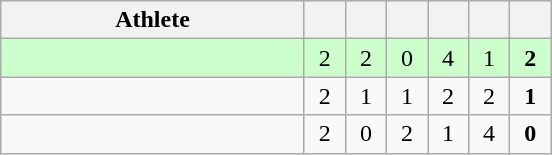<table class=wikitable style="text-align:center">
<tr>
<th width=195>Athlete</th>
<th width=20></th>
<th width=20></th>
<th width=20></th>
<th width=20></th>
<th width=20></th>
<th width=20></th>
</tr>
<tr bgcolor=ccffcc>
<td style="text-align:left"></td>
<td>2</td>
<td>2</td>
<td>0</td>
<td>4</td>
<td>1</td>
<td><strong>2</strong></td>
</tr>
<tr>
<td style="text-align:left"></td>
<td>2</td>
<td>1</td>
<td>1</td>
<td>2</td>
<td>2</td>
<td><strong>1</strong></td>
</tr>
<tr>
<td style="text-align:left"></td>
<td>2</td>
<td>0</td>
<td>2</td>
<td>1</td>
<td>4</td>
<td><strong>0</strong></td>
</tr>
</table>
